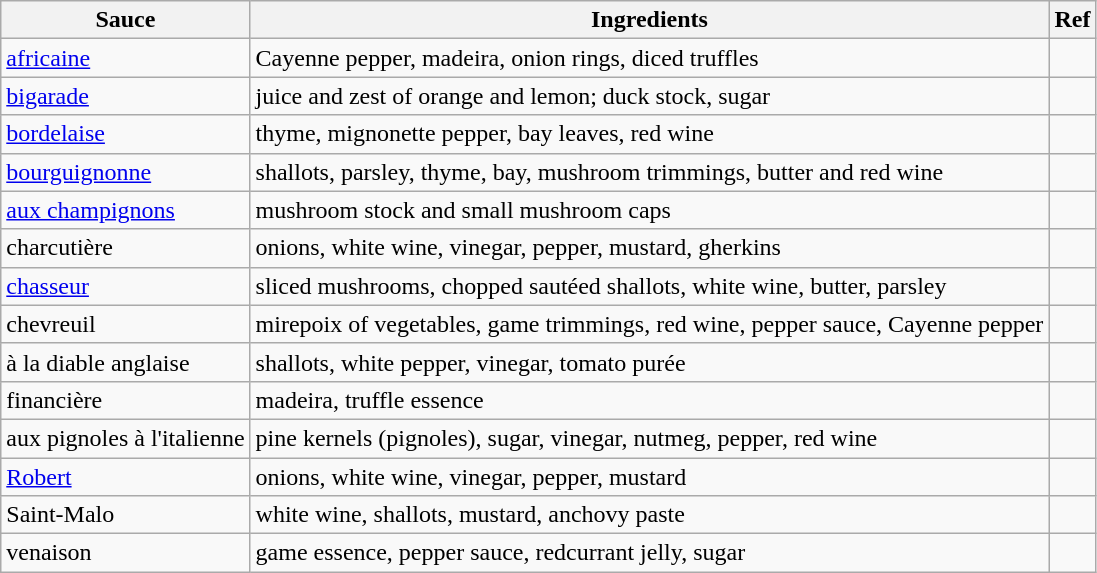<table class="wikitable plainrowheaders" style="text-align: left; margin-right: 0;">
<tr>
<th scope="col">Sauce</th>
<th scope="col">Ingredients</th>
<th scope="col">Ref</th>
</tr>
<tr>
<td><a href='#'>africaine</a></td>
<td>Cayenne pepper, madeira, onion rings, diced truffles</td>
<td></td>
</tr>
<tr>
<td><a href='#'>bigarade</a></td>
<td>juice and zest of orange and lemon; duck stock, sugar</td>
<td></td>
</tr>
<tr>
<td><a href='#'>bordelaise</a></td>
<td>thyme, mignonette pepper, bay leaves, red wine</td>
<td></td>
</tr>
<tr>
<td><a href='#'> bourguignonne</a></td>
<td>shallots, parsley, thyme, bay, mushroom trimmings, butter and red wine</td>
<td></td>
</tr>
<tr>
<td><a href='#'>aux champignons</a></td>
<td>mushroom stock and small mushroom caps</td>
<td></td>
</tr>
<tr>
<td>charcutière</td>
<td>onions, white wine, vinegar, pepper, mustard, gherkins</td>
<td></td>
</tr>
<tr>
<td><a href='#'>chasseur</a></td>
<td>sliced mushrooms, chopped sautéed shallots, white wine, butter, parsley</td>
<td></td>
</tr>
<tr>
<td>chevreuil</td>
<td>mirepoix of vegetables, game trimmings, red wine, pepper sauce, Cayenne pepper</td>
<td></td>
</tr>
<tr>
<td>à la diable anglaise</td>
<td>shallots, white pepper, vinegar, tomato purée</td>
<td></td>
</tr>
<tr>
<td>financière</td>
<td>madeira, truffle essence</td>
<td></td>
</tr>
<tr>
<td>aux pignoles à l'italienne</td>
<td>pine kernels (pignoles), sugar, vinegar, nutmeg, pepper, red wine</td>
<td></td>
</tr>
<tr>
<td><a href='#'>Robert</a></td>
<td>onions, white wine, vinegar, pepper, mustard</td>
<td></td>
</tr>
<tr>
<td>Saint-Malo</td>
<td>white wine, shallots, mustard, anchovy paste</td>
<td></td>
</tr>
<tr>
<td>venaison</td>
<td>game essence, pepper sauce, redcurrant jelly, sugar</td>
<td></td>
</tr>
</table>
